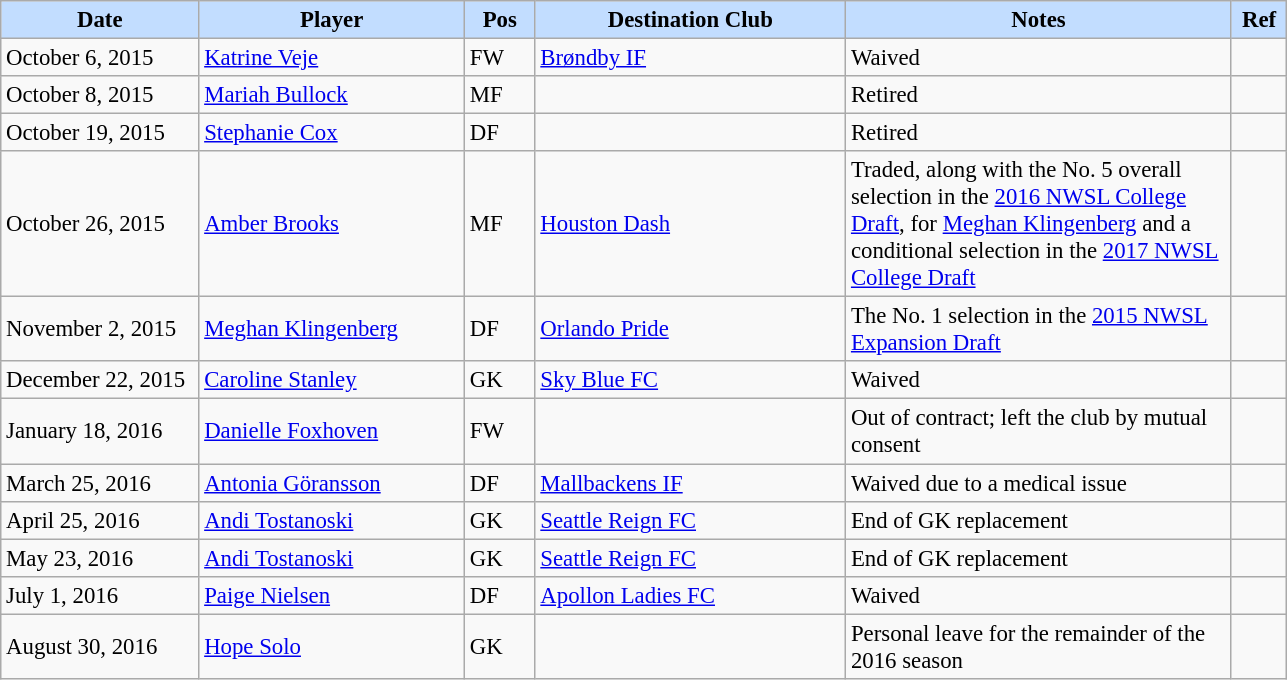<table class="wikitable" style="text-align:left; font-size:95%;">
<tr>
<th style="background:#c2ddff; width:125px;">Date</th>
<th style="background:#c2ddff; width:170px;">Player</th>
<th style="background:#c2ddff; width:40px;">Pos</th>
<th style="background:#c2ddff; width:200px;">Destination Club</th>
<th style="background:#c2ddff; width:250px;">Notes</th>
<th style="background:#c2ddff; width:30px;">Ref</th>
</tr>
<tr>
<td>October 6, 2015</td>
<td> <a href='#'>Katrine Veje</a></td>
<td>FW</td>
<td> <a href='#'>Brøndby IF</a></td>
<td>Waived</td>
<td></td>
</tr>
<tr>
<td>October 8, 2015</td>
<td> <a href='#'>Mariah Bullock</a></td>
<td>MF</td>
<td></td>
<td>Retired</td>
<td></td>
</tr>
<tr>
<td>October 19, 2015</td>
<td> <a href='#'>Stephanie Cox</a></td>
<td>DF</td>
<td></td>
<td>Retired</td>
<td></td>
</tr>
<tr>
<td>October 26, 2015</td>
<td> <a href='#'>Amber Brooks</a></td>
<td>MF</td>
<td> <a href='#'>Houston Dash</a></td>
<td>Traded, along with the No. 5 overall selection in the <a href='#'>2016 NWSL College Draft</a>, for <a href='#'>Meghan Klingenberg</a> and a conditional selection in the <a href='#'>2017 NWSL College Draft</a></td>
<td></td>
</tr>
<tr>
<td>November 2, 2015</td>
<td> <a href='#'>Meghan Klingenberg</a></td>
<td>DF</td>
<td> <a href='#'>Orlando Pride</a></td>
<td>The No. 1 selection in the <a href='#'>2015 NWSL Expansion Draft</a></td>
<td></td>
</tr>
<tr>
<td>December 22, 2015</td>
<td> <a href='#'>Caroline Stanley</a></td>
<td>GK</td>
<td> <a href='#'>Sky Blue FC</a></td>
<td>Waived</td>
<td></td>
</tr>
<tr>
<td>January 18, 2016</td>
<td> <a href='#'>Danielle Foxhoven</a></td>
<td>FW</td>
<td></td>
<td>Out of contract; left the club by mutual consent</td>
<td></td>
</tr>
<tr>
<td>March 25, 2016</td>
<td> <a href='#'>Antonia Göransson</a></td>
<td>DF</td>
<td> <a href='#'>Mallbackens IF</a></td>
<td>Waived due to a medical issue</td>
<td></td>
</tr>
<tr>
<td>April 25, 2016</td>
<td> <a href='#'>Andi Tostanoski</a></td>
<td>GK</td>
<td> <a href='#'>Seattle Reign FC</a></td>
<td>End of GK replacement</td>
<td></td>
</tr>
<tr>
<td>May 23, 2016</td>
<td> <a href='#'>Andi Tostanoski</a></td>
<td>GK</td>
<td> <a href='#'>Seattle Reign FC</a></td>
<td>End of GK replacement</td>
<td></td>
</tr>
<tr>
<td>July 1, 2016</td>
<td> <a href='#'>Paige Nielsen</a></td>
<td>DF</td>
<td> <a href='#'>Apollon Ladies FC</a></td>
<td>Waived</td>
<td></td>
</tr>
<tr>
<td>August 30, 2016</td>
<td> <a href='#'>Hope Solo</a></td>
<td>GK</td>
<td></td>
<td>Personal leave for the remainder of the 2016 season</td>
<td></td>
</tr>
</table>
